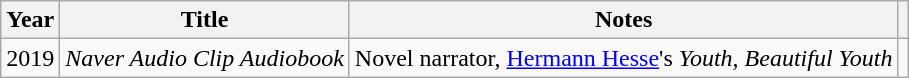<table class="wikitable">
<tr>
<th>Year</th>
<th>Title</th>
<th>Notes</th>
<th></th>
</tr>
<tr>
<td>2019</td>
<td><em>Naver Audio Clip Audiobook</em></td>
<td>Novel narrator, <a href='#'>Hermann Hesse</a>'s <em>Youth, Beautiful Youth</em></td>
<td></td>
</tr>
</table>
